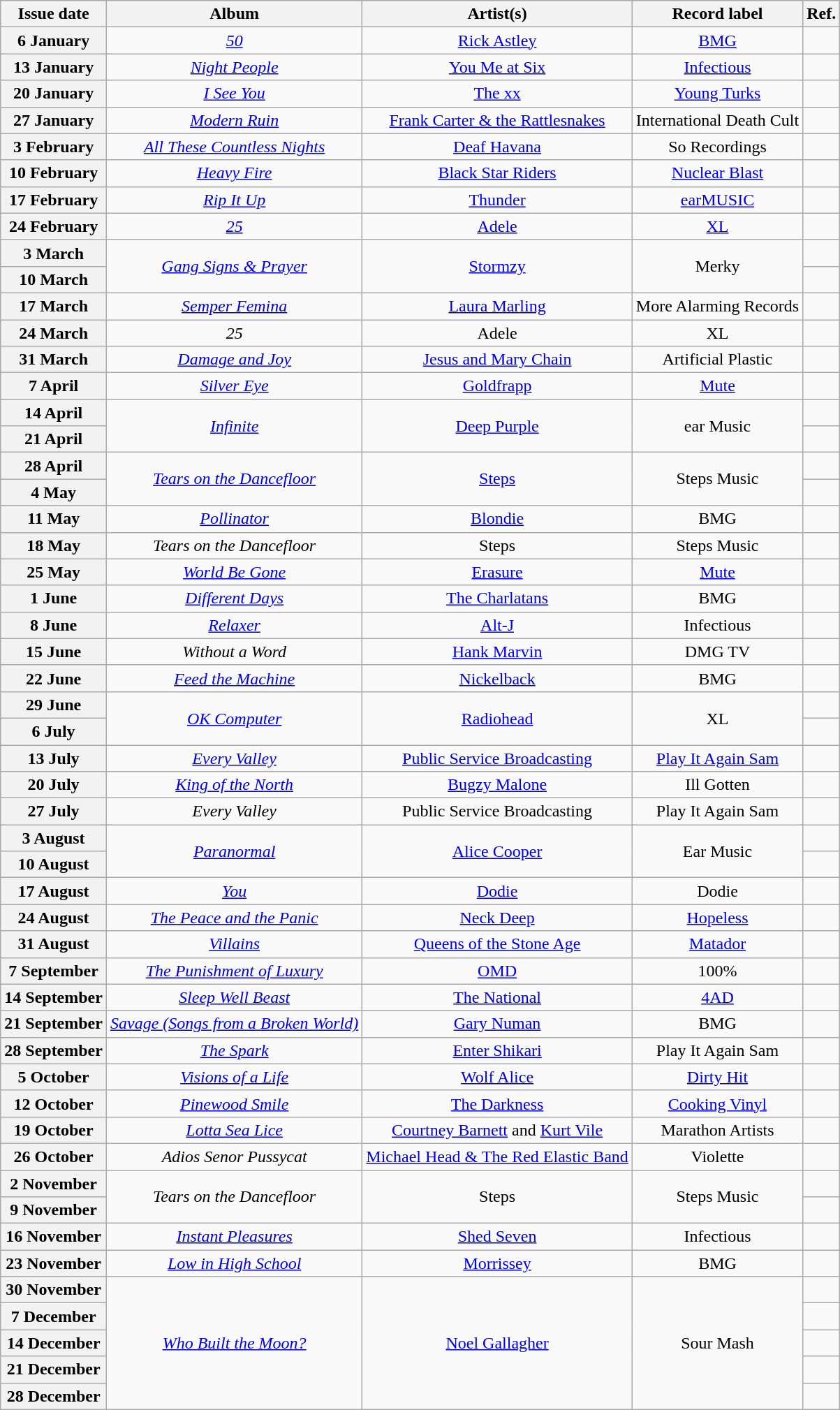<table class="wikitable plainrowheaders">
<tr>
<th scope=col>Issue date</th>
<th scope=col>Album</th>
<th scope=col>Artist(s)</th>
<th scope=col>Record label</th>
<th scope=col>Ref.</th>
</tr>
<tr>
<th scope=row>6 January</th>
<td align=center><em><a href='#'>50</a></em></td>
<td align=center><a href='#'>Rick Astley</a></td>
<td align=center><a href='#'>BMG</a></td>
<td align=center></td>
</tr>
<tr>
<th scope=row>13 January</th>
<td align=center><em><a href='#'>Night People</a></em></td>
<td align=center><a href='#'>You Me at Six</a></td>
<td align=center><a href='#'>Infectious</a></td>
<td align=center></td>
</tr>
<tr>
<th scope=row>20 January</th>
<td align=center><em><a href='#'>I See You</a></em></td>
<td align=center><a href='#'>The xx</a></td>
<td align=center><a href='#'>Young Turks</a></td>
<td align=center></td>
</tr>
<tr>
<th scope=row>27 January</th>
<td align=center><em><a href='#'>Modern Ruin</a></em></td>
<td align=center><a href='#'>Frank Carter & the Rattlesnakes</a></td>
<td align=center>International Death Cult</td>
<td align=center></td>
</tr>
<tr>
<th scope=row>3 February</th>
<td align=center><em><a href='#'>All These Countless Nights</a></em></td>
<td align=center><a href='#'>Deaf Havana</a></td>
<td align=center>So Recordings</td>
<td align=center></td>
</tr>
<tr>
<th scope=row>10 February</th>
<td align=center><em><a href='#'>Heavy Fire</a></em></td>
<td align=center><a href='#'>Black Star Riders</a></td>
<td align=center><a href='#'>Nuclear Blast</a></td>
<td align=center></td>
</tr>
<tr>
<th scope=row>17 February</th>
<td align=center><em><a href='#'>Rip It Up</a></em></td>
<td align=center><a href='#'>Thunder</a></td>
<td align=center><a href='#'>earMUSIC</a></td>
<td align=center></td>
</tr>
<tr>
<th scope=row>24 February</th>
<td align=center><em><a href='#'>25</a></em></td>
<td align=center><a href='#'>Adele</a></td>
<td align=center><a href='#'>XL</a></td>
<td align=center></td>
</tr>
<tr>
<th scope=row>3 March</th>
<td align=center rowspan="2"><em><a href='#'>Gang Signs & Prayer</a></em></td>
<td align=center rowspan="2"><a href='#'>Stormzy</a></td>
<td align=center rowspan="2">Merky</td>
<td align=center></td>
</tr>
<tr>
<th scope=row>10 March</th>
<td align=center></td>
</tr>
<tr>
<th scope=row>17 March</th>
<td align=center><em><a href='#'>Semper Femina</a></em></td>
<td align=center><a href='#'>Laura Marling</a></td>
<td align=center>More Alarming Records</td>
<td align=center></td>
</tr>
<tr>
<th scope=row>24 March</th>
<td align=center><em>25</em></td>
<td align=center>Adele</td>
<td align=center>XL</td>
<td align=center></td>
</tr>
<tr>
<th scope=row>31 March</th>
<td align=center><em><a href='#'>Damage and Joy</a></em></td>
<td align=center><a href='#'>Jesus and Mary Chain</a></td>
<td align=center>Artificial Plastic</td>
<td align=center></td>
</tr>
<tr>
<th scope=row>7 April</th>
<td align=center><em><a href='#'>Silver Eye</a></em></td>
<td align=center><a href='#'>Goldfrapp</a></td>
<td align=center><a href='#'>Mute</a></td>
<td align=center></td>
</tr>
<tr>
<th scope=row>14 April</th>
<td align=center rowspan="2"><em><a href='#'>Infinite</a></em></td>
<td align=center rowspan="2"><a href='#'>Deep Purple</a></td>
<td align=center rowspan="2">ear Music</td>
<td align=center></td>
</tr>
<tr>
<th scope=row>21 April</th>
<td align=center></td>
</tr>
<tr>
<th scope=row>28 April</th>
<td align=center rowspan="2"><em><a href='#'>Tears on the Dancefloor</a></em></td>
<td align=center rowspan="2"><a href='#'>Steps</a></td>
<td align=center rowspan="2">Steps Music</td>
<td align=center></td>
</tr>
<tr>
<th scope=row>4 May</th>
<td align=center></td>
</tr>
<tr>
<th scope=row>11 May</th>
<td align=center><em><a href='#'>Pollinator</a></em></td>
<td align=center><a href='#'>Blondie</a></td>
<td align=center>BMG</td>
<td align=center></td>
</tr>
<tr>
<th scope=row>18 May</th>
<td align=center><em>Tears on the Dancefloor</em></td>
<td align=center>Steps</td>
<td align=center>Steps Music</td>
<td align=center></td>
</tr>
<tr>
<th scope=row>25 May</th>
<td align=center><em><a href='#'>World Be Gone</a></em></td>
<td align=center><a href='#'>Erasure</a></td>
<td align=center><a href='#'>Mute</a></td>
<td align=center></td>
</tr>
<tr>
<th scope=row>1 June</th>
<td align=center><em><a href='#'>Different Days</a></em></td>
<td align=center><a href='#'>The Charlatans</a></td>
<td align=center>BMG</td>
<td align=center></td>
</tr>
<tr>
<th scope=row>8 June</th>
<td align=center><em><a href='#'>Relaxer</a></em></td>
<td align=center><a href='#'>Alt-J</a></td>
<td align=center>Infectious</td>
<td align=center></td>
</tr>
<tr>
<th scope=row>15 June</th>
<td align=center><em>Without a Word</em></td>
<td align=center><a href='#'>Hank Marvin</a></td>
<td align=center>DMG TV</td>
<td align=center></td>
</tr>
<tr>
<th scope=row>22 June</th>
<td align=center><em><a href='#'>Feed the Machine</a></em></td>
<td align=center><a href='#'>Nickelback</a></td>
<td align=center>BMG</td>
<td align=center></td>
</tr>
<tr>
<th scope=row>29 June</th>
<td align=center rowspan="2"><em><a href='#'>OK Computer</a></em></td>
<td align=center rowspan="2"><a href='#'>Radiohead</a></td>
<td align=center rowspan="2">XL</td>
<td align=center></td>
</tr>
<tr>
<th scope=row>6 July</th>
<td align=center></td>
</tr>
<tr>
<th scope=row>13 July</th>
<td align=center><em><a href='#'>Every Valley</a></em></td>
<td align=center><a href='#'>Public Service Broadcasting</a></td>
<td align=center><a href='#'>Play It Again Sam</a></td>
<td align=center></td>
</tr>
<tr>
<th scope=row>20 July</th>
<td align=center><em><a href='#'>King of the North</a></em></td>
<td align=center><a href='#'>Bugzy Malone</a></td>
<td align=center>Ill Gotten</td>
<td align=center></td>
</tr>
<tr>
<th scope=row>27 July</th>
<td align=center><em>Every Valley</em></td>
<td align=center>Public Service Broadcasting</td>
<td align=center>Play It Again Sam</td>
<td align=center></td>
</tr>
<tr>
<th scope=row>3 August</th>
<td align=center rowspan="2"><em><a href='#'>Paranormal</a></em></td>
<td align=center rowspan="2"><a href='#'>Alice Cooper</a></td>
<td align=center rowspan="2">Ear Music</td>
<td align=center></td>
</tr>
<tr>
<th scope=row>10 August</th>
<td align=center></td>
</tr>
<tr>
<th scope=row>17 August</th>
<td align=center><em><a href='#'>You</a></em></td>
<td align=center><a href='#'>Dodie</a></td>
<td align=center>Dodie</td>
<td align=center></td>
</tr>
<tr>
<th scope=row>24 August</th>
<td align=center><em><a href='#'>The Peace and the Panic</a></em></td>
<td align=center><a href='#'>Neck Deep</a></td>
<td align=center><a href='#'>Hopeless</a></td>
<td align=center></td>
</tr>
<tr>
<th scope=row>31 August</th>
<td align=center><em><a href='#'>Villains</a></em></td>
<td align=center><a href='#'>Queens of the Stone Age</a></td>
<td align=center><a href='#'>Matador</a></td>
<td align=center></td>
</tr>
<tr>
<th scope=row>7 September</th>
<td align=center><em><a href='#'>The Punishment of Luxury</a></em></td>
<td align=center><a href='#'>OMD</a></td>
<td align=center>100%</td>
<td align=center></td>
</tr>
<tr>
<th scope=row>14 September</th>
<td align=center><em><a href='#'>Sleep Well Beast</a></em></td>
<td align=center><a href='#'>The National</a></td>
<td align=center><a href='#'>4AD</a></td>
<td align=center></td>
</tr>
<tr>
<th scope=row>21 September</th>
<td align=center><em><a href='#'>Savage (Songs from a Broken World)</a></em></td>
<td align=center><a href='#'>Gary Numan</a></td>
<td align=center>BMG</td>
<td align=center></td>
</tr>
<tr>
<th scope=row>28 September</th>
<td align=center><em><a href='#'>The Spark</a></em></td>
<td align=center><a href='#'>Enter Shikari</a></td>
<td align=center>Play It Again Sam</td>
<td align=center></td>
</tr>
<tr>
<th scope=row>5 October</th>
<td align=center><em><a href='#'>Visions of a Life</a></em></td>
<td align=center><a href='#'>Wolf Alice</a></td>
<td align=center><a href='#'>Dirty Hit</a></td>
<td align=center></td>
</tr>
<tr>
<th scope=row>12 October</th>
<td align=center><em><a href='#'>Pinewood Smile</a></em></td>
<td align=center><a href='#'>The Darkness</a></td>
<td align=center><a href='#'>Cooking Vinyl</a></td>
<td align=center></td>
</tr>
<tr>
<th scope=row>19 October</th>
<td align=center><em><a href='#'>Lotta Sea Lice</a></em></td>
<td align=center><a href='#'>Courtney Barnett</a> and <a href='#'>Kurt Vile</a></td>
<td align=center>Marathon Artists</td>
<td align=center></td>
</tr>
<tr>
<th scope=row>26 October</th>
<td align=center><em>Adios Senor Pussycat</em></td>
<td align=center><a href='#'>Michael Head & The Red Elastic Band</a></td>
<td align=center>Violette</td>
<td align=center></td>
</tr>
<tr>
<th scope=row>2 November</th>
<td align=center rowspan="2"><em>Tears on the Dancefloor</em></td>
<td align=center rowspan="2">Steps</td>
<td align=center rowspan="2">Steps Music</td>
<td align=center></td>
</tr>
<tr>
<th scope=row>9 November</th>
<td align=center></td>
</tr>
<tr>
<th scope=row>16 November</th>
<td align=center><em><a href='#'>Instant Pleasures</a></em></td>
<td align=center><a href='#'>Shed Seven</a></td>
<td align=center>Infectious</td>
<td align=center></td>
</tr>
<tr>
<th scope=row>23 November</th>
<td align=center><em><a href='#'>Low in High School</a></em></td>
<td align=center><a href='#'>Morrissey</a></td>
<td align=center>BMG</td>
<td align=center></td>
</tr>
<tr>
<th scope=row>30 November</th>
<td align=center rowspan="5"><em><a href='#'>Who Built the Moon?</a></em></td>
<td align=center rowspan="5"><a href='#'>Noel Gallagher</a></td>
<td align=center rowspan="5">Sour Mash</td>
<td align=center></td>
</tr>
<tr>
<th scope=row>7 December</th>
<td align=center></td>
</tr>
<tr>
<th scope=row>14 December</th>
<td align=center></td>
</tr>
<tr>
<th scope=row>21 December</th>
<td align=center></td>
</tr>
<tr>
<th scope=row>28 December</th>
<td align=center></td>
</tr>
</table>
